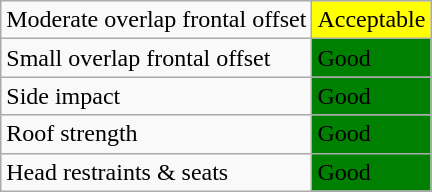<table class="wikitable">
<tr>
<td>Moderate overlap frontal offset</td>
<td style="background: yellow">Acceptable</td>
</tr>
<tr>
<td>Small overlap frontal offset</td>
<td style="background: green">Good</td>
</tr>
<tr>
<td>Side impact</td>
<td style="background: green">Good</td>
</tr>
<tr>
<td>Roof strength</td>
<td style="background: green">Good</td>
</tr>
<tr>
<td>Head restraints & seats</td>
<td style="background: green">Good</td>
</tr>
</table>
